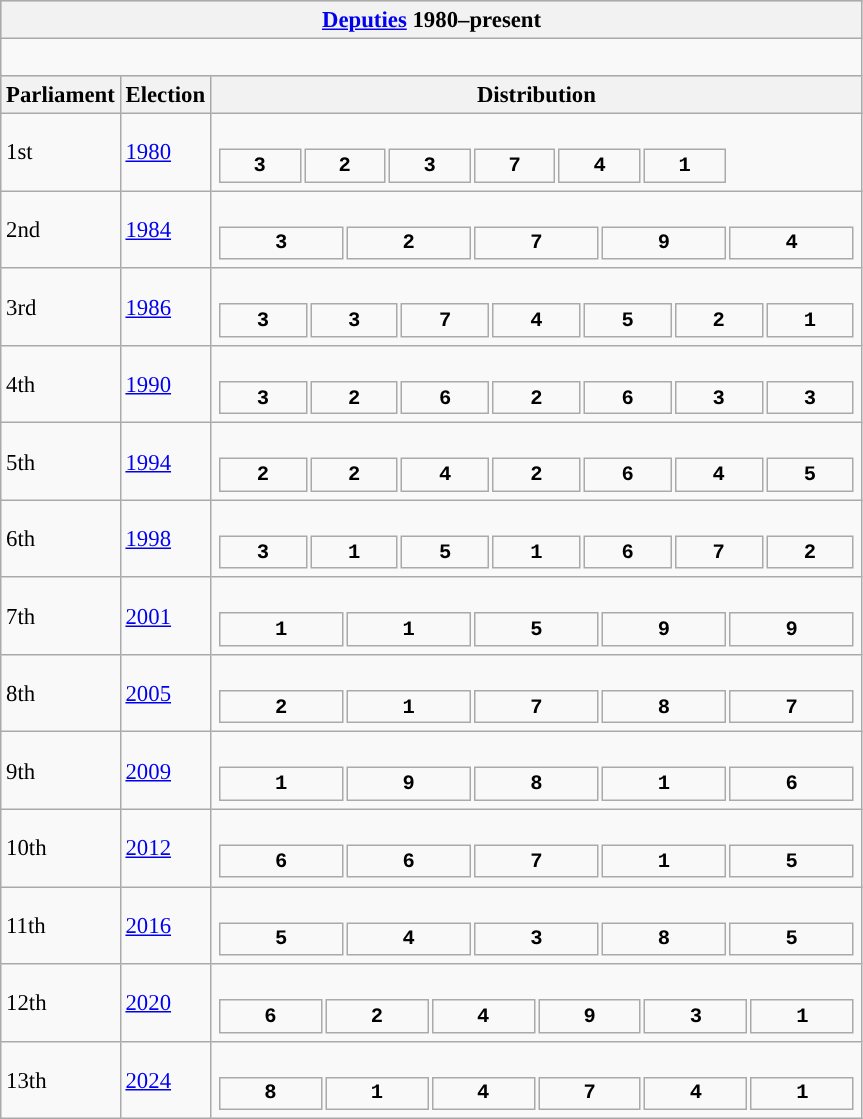<table class="wikitable" style="font-size:95%;">
<tr bgcolor="#CCCCCC">
<th colspan="3"><a href='#'>Deputies</a> 1980–present</th>
</tr>
<tr>
<td colspan="3"><br>
























</td>
</tr>
<tr bgcolor="#CCCCCC">
<th>Parliament</th>
<th>Election</th>
<th>Distribution</th>
</tr>
<tr>
<td>1st</td>
<td><a href='#'>1980</a></td>
<td><br><table style="width:25em; font-size:90%; text-align:center; font-family:Courier New;">
<tr style="font-weight:bold">
<td style="background:">3</td>
<td style="background:">2</td>
<td style="background:">3</td>
<td style="background:">7</td>
<td style="background:">4</td>
<td style="background:">1</td>
</tr>
</table>
</td>
</tr>
<tr>
<td>2nd</td>
<td><a href='#'>1984</a></td>
<td><br><table style="width:31.25em; font-size:90%; text-align:center; font-family:Courier New;">
<tr style="font-weight:bold">
<td style="background:">3</td>
<td style="background:">2</td>
<td style="background:">7</td>
<td style="background:">9</td>
<td style="background:">4</td>
</tr>
</table>
</td>
</tr>
<tr>
<td>3rd</td>
<td><a href='#'>1986</a></td>
<td><br><table style="width:31.25em; font-size:90%; text-align:center; font-family:Courier New;">
<tr style="font-weight:bold">
<td style="background:">3</td>
<td style="background:">3</td>
<td style="background:">7</td>
<td style="background:">4</td>
<td style="background:">5</td>
<td style="background:">2</td>
<td style="background:">1</td>
</tr>
</table>
</td>
</tr>
<tr>
<td>4th</td>
<td><a href='#'>1990</a></td>
<td><br><table style="width:31.25em; font-size:90%; text-align:center; font-family:Courier New;">
<tr style="font-weight:bold">
<td style="background:">3</td>
<td style="background:">2</td>
<td style="background:">6</td>
<td style="background:">2</td>
<td style="background:">6</td>
<td style="background:">3</td>
<td style="background:">3</td>
</tr>
</table>
</td>
</tr>
<tr>
<td>5th</td>
<td><a href='#'>1994</a></td>
<td><br><table style="width:31.25em; font-size:90%; text-align:center; font-family:Courier New;">
<tr style="font-weight:bold">
<td style="background:">2</td>
<td style="background:">2</td>
<td style="background:">4</td>
<td style="background:">2</td>
<td style="background:">6</td>
<td style="background:">4</td>
<td style="background:">5</td>
</tr>
</table>
</td>
</tr>
<tr>
<td>6th</td>
<td><a href='#'>1998</a></td>
<td><br><table style="width:31.25em; font-size:90%; text-align:center; font-family:Courier New;">
<tr style="font-weight:bold">
<td style="background:">3</td>
<td style="background:">1</td>
<td style="background:">5</td>
<td style="background:">1</td>
<td style="background:">6</td>
<td style="background:">7</td>
<td style="background:">2</td>
</tr>
</table>
</td>
</tr>
<tr>
<td>7th</td>
<td><a href='#'>2001</a></td>
<td><br><table style="width:31.25em; font-size:90%; text-align:center; font-family:Courier New;">
<tr style="font-weight:bold">
<td style="background:">1</td>
<td style="background:">1</td>
<td style="background:">5</td>
<td style="background:">9</td>
<td style="background:">9</td>
</tr>
</table>
</td>
</tr>
<tr>
<td>8th</td>
<td><a href='#'>2005</a></td>
<td><br><table style="width:31.25em; font-size:90%; text-align:center; font-family:Courier New;">
<tr style="font-weight:bold">
<td style="background:">2</td>
<td style="background:">1</td>
<td style="background:">7</td>
<td style="background:">8</td>
<td style="background:">7</td>
</tr>
</table>
</td>
</tr>
<tr>
<td>9th</td>
<td><a href='#'>2009</a></td>
<td><br><table style="width:31.25em; font-size:90%; text-align:center; font-family:Courier New;">
<tr style="font-weight:bold">
<td style="background:">1</td>
<td style="background:">9</td>
<td style="background:">8</td>
<td style="background:">1</td>
<td style="background:">6</td>
</tr>
</table>
</td>
</tr>
<tr>
<td>10th</td>
<td><a href='#'>2012</a></td>
<td><br><table style="width:31.25em; font-size:90%; text-align:center; font-family:Courier New;">
<tr style="font-weight:bold">
<td style="background:">6</td>
<td style="background:">6</td>
<td style="background:">7</td>
<td style="background:">1</td>
<td style="background:">5</td>
</tr>
</table>
</td>
</tr>
<tr>
<td>11th</td>
<td><a href='#'>2016</a></td>
<td><br><table style="width:31.25em; font-size:90%; text-align:center; font-family:Courier New;">
<tr style="font-weight:bold">
<td style="background:">5</td>
<td style="background:">4</td>
<td style="background:">3</td>
<td style="background:">8</td>
<td style="background:">5</td>
</tr>
</table>
</td>
</tr>
<tr>
<td>12th</td>
<td><a href='#'>2020</a></td>
<td><br><table style="width:31.25em; font-size:90%; text-align:center; font-family:Courier New;">
<tr style="font-weight:bold">
<td style="background:">6</td>
<td style="background:">2</td>
<td style="background:">4</td>
<td style="background:">9</td>
<td style="background:">3</td>
<td style="background:">1</td>
</tr>
</table>
</td>
</tr>
<tr>
<td>13th</td>
<td><a href='#'>2024</a></td>
<td><br><table style="width:31.25em; font-size:90%; text-align:center; font-family:Courier New;">
<tr style="font-weight:bold">
<td style="background:">8</td>
<td style="background:">1</td>
<td style="background:">4</td>
<td style="background:">7</td>
<td style="background:">4</td>
<td style="background:">1</td>
</tr>
</table>
</td>
</tr>
</table>
